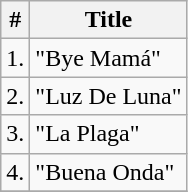<table class="wikitable">
<tr>
<th>#</th>
<th>Title</th>
</tr>
<tr>
<td>1.</td>
<td>"Bye Mamá"</td>
</tr>
<tr>
<td>2.</td>
<td>"Luz De Luna"</td>
</tr>
<tr>
<td>3.</td>
<td>"La Plaga"</td>
</tr>
<tr>
<td>4.</td>
<td>"Buena Onda"</td>
</tr>
<tr>
</tr>
</table>
